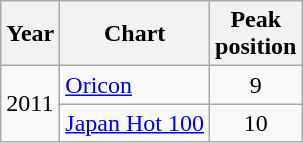<table class="wikitable">
<tr>
<th>Year</th>
<th>Chart</th>
<th>Peak<br>position</th>
</tr>
<tr>
<td rowspan="2">2011</td>
<td><a href='#'>Oricon</a></td>
<td style="text-align:center">9</td>
</tr>
<tr>
<td><a href='#'>Japan Hot 100</a></td>
<td style="text-align:center">10</td>
</tr>
</table>
